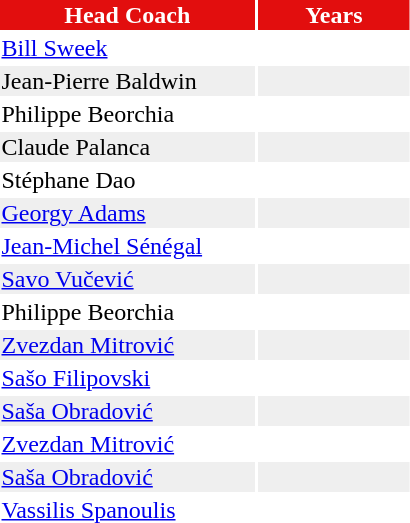<table>
<tr style="color:white; background:#e20e0e;">
<th width="50%">Head Coach</th>
<th width="30%">Years</th>
</tr>
<tr>
<td> <a href='#'>Bill Sweek</a></td>
<td></td>
</tr>
<tr bgcolor="#EFEFEF">
<td> Jean-Pierre Baldwin</td>
<td></td>
</tr>
<tr>
<td>  Philippe Beorchia</td>
<td></td>
</tr>
<tr bgcolor="#EFEFEF">
<td> Claude Palanca</td>
<td></td>
</tr>
<tr>
<td> Stéphane Dao</td>
<td></td>
</tr>
<tr bgcolor="#EFEFEF">
<td> <a href='#'>Georgy Adams</a></td>
<td></td>
</tr>
<tr>
<td> <a href='#'>Jean-Michel Sénégal</a></td>
<td></td>
</tr>
<tr bgcolor="#EFEFEF">
<td> <a href='#'>Savo Vučević</a></td>
<td></td>
</tr>
<tr>
<td> Philippe Beorchia</td>
<td></td>
</tr>
<tr bgcolor="#EFEFEF">
<td> <a href='#'>Zvezdan Mitrović</a></td>
<td></td>
</tr>
<tr>
<td> <a href='#'>Sašo Filipovski</a></td>
<td></td>
</tr>
<tr bgcolor="#EFEFEF">
<td> <a href='#'>Saša Obradović</a></td>
<td></td>
</tr>
<tr>
<td> <a href='#'>Zvezdan Mitrović</a></td>
<td></td>
</tr>
<tr bgcolor="#EFEFEF">
<td> <a href='#'>Saša Obradović</a></td>
<td></td>
</tr>
<tr>
<td> <a href='#'>Vassilis Spanoulis</a></td>
<td></td>
</tr>
</table>
